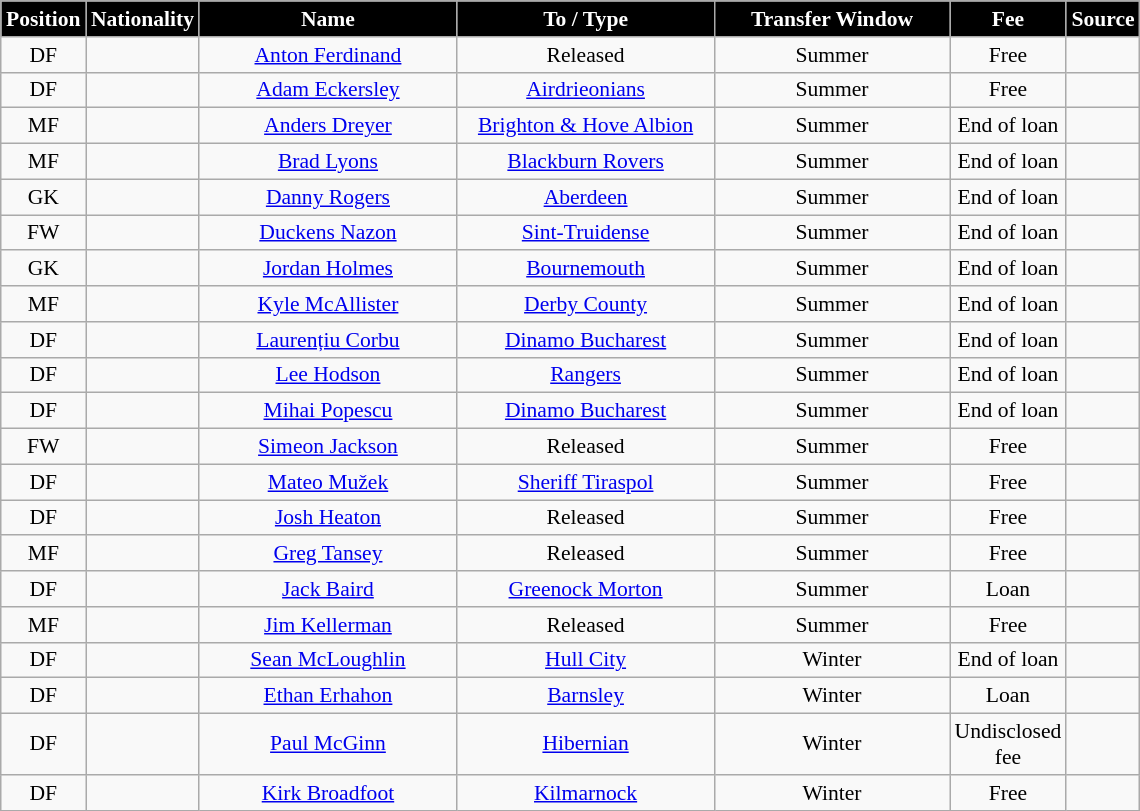<table class="wikitable"  style="text-align:center; font-size:90%; ">
<tr>
<th style="background:#000000; color:white; width:50px;">Position</th>
<th style="background:#000000; color:white; width:50px;">Nationality</th>
<th style="background:#000000; color:white; width:165px;">Name</th>
<th style="background:#000000; color:white; width:165px;">To / Type</th>
<th style="background:#000000; color:white; width:150px;">Transfer Window</th>
<th style="background:#000000; color:white; width:70px;">Fee</th>
<th style="background:#000000; color:white; width:25px;">Source</th>
</tr>
<tr>
<td>DF</td>
<td></td>
<td><a href='#'>Anton Ferdinand</a></td>
<td>Released</td>
<td>Summer</td>
<td>Free</td>
<td></td>
</tr>
<tr>
<td>DF</td>
<td></td>
<td><a href='#'>Adam Eckersley</a></td>
<td><a href='#'>Airdrieonians</a></td>
<td>Summer</td>
<td>Free</td>
<td></td>
</tr>
<tr>
<td>MF</td>
<td></td>
<td><a href='#'>Anders Dreyer</a></td>
<td><a href='#'>Brighton & Hove Albion</a></td>
<td>Summer</td>
<td>End of loan</td>
<td></td>
</tr>
<tr>
<td>MF</td>
<td></td>
<td><a href='#'>Brad Lyons</a></td>
<td><a href='#'>Blackburn Rovers</a></td>
<td>Summer</td>
<td>End of loan</td>
<td></td>
</tr>
<tr>
<td>GK</td>
<td></td>
<td><a href='#'>Danny Rogers</a></td>
<td><a href='#'>Aberdeen</a></td>
<td>Summer</td>
<td>End of loan</td>
<td></td>
</tr>
<tr>
<td>FW</td>
<td></td>
<td><a href='#'>Duckens Nazon</a></td>
<td><a href='#'>Sint-Truidense</a></td>
<td>Summer</td>
<td>End of loan</td>
<td></td>
</tr>
<tr>
<td>GK</td>
<td></td>
<td><a href='#'>Jordan Holmes</a></td>
<td><a href='#'>Bournemouth</a></td>
<td>Summer</td>
<td>End of loan</td>
<td></td>
</tr>
<tr>
<td>MF</td>
<td></td>
<td><a href='#'>Kyle McAllister</a></td>
<td><a href='#'>Derby County</a></td>
<td>Summer</td>
<td>End of loan</td>
<td></td>
</tr>
<tr>
<td>DF</td>
<td></td>
<td><a href='#'>Laurențiu Corbu</a></td>
<td><a href='#'>Dinamo Bucharest</a></td>
<td>Summer</td>
<td>End of loan</td>
<td></td>
</tr>
<tr>
<td>DF</td>
<td></td>
<td><a href='#'>Lee Hodson</a></td>
<td><a href='#'>Rangers</a></td>
<td>Summer</td>
<td>End of loan</td>
<td></td>
</tr>
<tr>
<td>DF</td>
<td></td>
<td><a href='#'>Mihai Popescu</a></td>
<td><a href='#'>Dinamo Bucharest</a></td>
<td>Summer</td>
<td>End of loan</td>
<td></td>
</tr>
<tr>
<td>FW</td>
<td></td>
<td><a href='#'>Simeon Jackson</a></td>
<td>Released</td>
<td>Summer</td>
<td>Free</td>
<td></td>
</tr>
<tr>
<td>DF</td>
<td></td>
<td><a href='#'>Mateo Mužek</a></td>
<td><a href='#'>Sheriff Tiraspol</a></td>
<td>Summer</td>
<td>Free</td>
<td></td>
</tr>
<tr>
<td>DF</td>
<td></td>
<td><a href='#'>Josh Heaton</a></td>
<td>Released</td>
<td>Summer</td>
<td>Free</td>
<td></td>
</tr>
<tr>
<td>MF</td>
<td></td>
<td><a href='#'>Greg Tansey</a></td>
<td>Released</td>
<td>Summer</td>
<td>Free</td>
<td></td>
</tr>
<tr>
<td>DF</td>
<td></td>
<td><a href='#'>Jack Baird</a></td>
<td><a href='#'>Greenock Morton</a></td>
<td>Summer</td>
<td>Loan</td>
<td></td>
</tr>
<tr>
<td>MF</td>
<td></td>
<td><a href='#'>Jim Kellerman</a></td>
<td>Released</td>
<td>Summer</td>
<td>Free</td>
<td></td>
</tr>
<tr>
<td>DF</td>
<td></td>
<td><a href='#'>Sean McLoughlin</a></td>
<td><a href='#'>Hull City</a></td>
<td>Winter</td>
<td>End of loan</td>
<td></td>
</tr>
<tr>
<td>DF</td>
<td></td>
<td><a href='#'>Ethan Erhahon</a></td>
<td><a href='#'>Barnsley</a></td>
<td>Winter</td>
<td>Loan</td>
<td></td>
</tr>
<tr>
<td>DF</td>
<td></td>
<td><a href='#'>Paul McGinn</a></td>
<td><a href='#'>Hibernian</a></td>
<td>Winter</td>
<td>Undisclosed fee</td>
<td></td>
</tr>
<tr>
<td>DF</td>
<td></td>
<td><a href='#'>Kirk Broadfoot</a></td>
<td><a href='#'>Kilmarnock</a></td>
<td>Winter</td>
<td>Free</td>
<td></td>
</tr>
</table>
